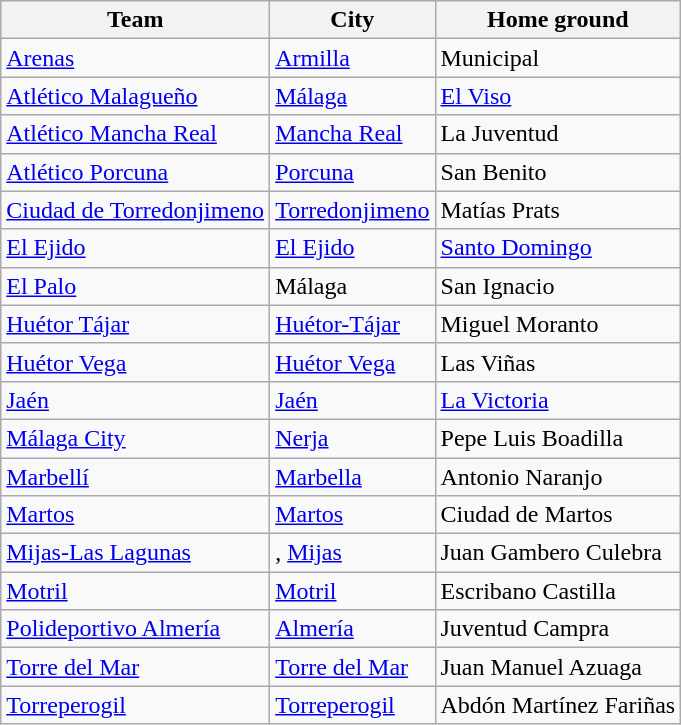<table class="wikitable sortable">
<tr>
<th>Team</th>
<th>City</th>
<th>Home ground</th>
</tr>
<tr>
<td><a href='#'>Arenas</a></td>
<td><a href='#'>Armilla</a></td>
<td>Municipal</td>
</tr>
<tr>
<td><a href='#'>Atlético Malagueño</a></td>
<td><a href='#'>Málaga</a></td>
<td><a href='#'>El Viso</a></td>
</tr>
<tr>
<td><a href='#'>Atlético Mancha Real</a></td>
<td><a href='#'>Mancha Real</a></td>
<td>La Juventud</td>
</tr>
<tr>
<td><a href='#'>Atlético Porcuna</a></td>
<td><a href='#'>Porcuna</a></td>
<td>San Benito</td>
</tr>
<tr>
<td><a href='#'>Ciudad de Torredonjimeno</a></td>
<td><a href='#'>Torredonjimeno</a></td>
<td>Matías Prats</td>
</tr>
<tr>
<td><a href='#'>El Ejido</a></td>
<td><a href='#'>El Ejido</a></td>
<td><a href='#'>Santo Domingo</a></td>
</tr>
<tr>
<td><a href='#'>El Palo</a></td>
<td>Málaga</td>
<td>San Ignacio</td>
</tr>
<tr>
<td><a href='#'>Huétor Tájar</a></td>
<td><a href='#'>Huétor-Tájar</a></td>
<td>Miguel Moranto</td>
</tr>
<tr>
<td><a href='#'>Huétor Vega</a></td>
<td><a href='#'>Huétor Vega</a></td>
<td>Las Viñas</td>
</tr>
<tr>
<td><a href='#'>Jaén</a></td>
<td><a href='#'>Jaén</a></td>
<td><a href='#'>La Victoria</a></td>
</tr>
<tr>
<td><a href='#'>Málaga City</a></td>
<td><a href='#'>Nerja</a></td>
<td>Pepe Luis Boadilla</td>
</tr>
<tr>
<td><a href='#'>Marbellí</a></td>
<td><a href='#'>Marbella</a></td>
<td>Antonio Naranjo</td>
</tr>
<tr>
<td><a href='#'>Martos</a></td>
<td><a href='#'>Martos</a></td>
<td>Ciudad de Martos</td>
</tr>
<tr>
<td><a href='#'>Mijas-Las Lagunas</a></td>
<td>, <a href='#'>Mijas</a></td>
<td>Juan Gambero Culebra</td>
</tr>
<tr>
<td><a href='#'>Motril</a></td>
<td><a href='#'>Motril</a></td>
<td>Escribano Castilla</td>
</tr>
<tr>
<td><a href='#'>Polideportivo Almería</a></td>
<td><a href='#'>Almería</a></td>
<td>Juventud Campra</td>
</tr>
<tr>
<td><a href='#'>Torre del Mar</a></td>
<td><a href='#'>Torre del Mar</a></td>
<td>Juan Manuel Azuaga</td>
</tr>
<tr>
<td><a href='#'>Torreperogil</a></td>
<td><a href='#'>Torreperogil</a></td>
<td>Abdón Martínez Fariñas</td>
</tr>
</table>
